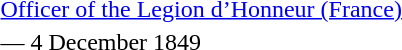<table>
<tr>
<td rowspan=2 style="width:60px; vertical-align:top;"></td>
<td><a href='#'>Officer of the Legion d’Honneur (France)</a></td>
</tr>
<tr>
<td>— 4 December 1849</td>
</tr>
</table>
